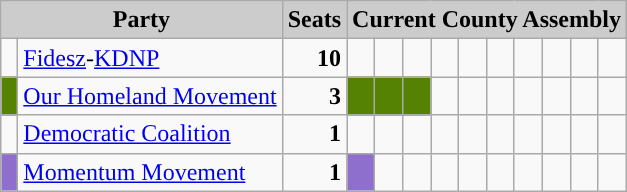<table class="wikitable">
<tr>
<th style="background:#ccc" colspan="2">Party</th>
<th style="background:#ccc">Seats</th>
<th style="background:#ccc" colspan="10">Current County Assembly</th>
</tr>
<tr>
<td style="background-color: "> </td>
<td><a href='#'>Fidesz</a>-<a href='#'>KDNP</a></td>
<td style="text-align: right"><strong>10</strong></td>
<td style="background-color: "> </td>
<td style="background-color: "> </td>
<td style="background-color: "> </td>
<td style="background-color: "> </td>
<td style="background-color: "> </td>
<td style="background-color: "> </td>
<td style="background-color: "> </td>
<td style="background-color: "> </td>
<td style="background-color: "> </td>
<td style="background-color: "> </td>
</tr>
<tr>
<td style="background-color: #568203"> </td>
<td><a href='#'>Our Homeland Movement</a></td>
<td style="text-align: right"><strong>3</strong></td>
<td style="background-color: #568203"> </td>
<td style="background-color: #568203"> </td>
<td style="background-color: #568203"> </td>
<td> </td>
<td> </td>
<td> </td>
<td> </td>
<td> </td>
<td> </td>
<td> </td>
</tr>
<tr>
<td style="background-color: "> </td>
<td><a href='#'>Democratic Coalition</a></td>
<td style="text-align: right"><strong>1</strong></td>
<td style="background-color: "> </td>
<td> </td>
<td> </td>
<td> </td>
<td> </td>
<td> </td>
<td> </td>
<td> </td>
<td> </td>
<td> </td>
</tr>
<tr>
<td style="background-color: #8E6FCE"> </td>
<td><a href='#'>Momentum Movement</a></td>
<td style="text-align: right"><strong>1</strong></td>
<td style="background-color: #8E6FCE"> </td>
<td> </td>
<td> </td>
<td> </td>
<td> </td>
<td> </td>
<td> </td>
<td> </td>
<td> </td>
<td> </td>
</tr>
</table>
